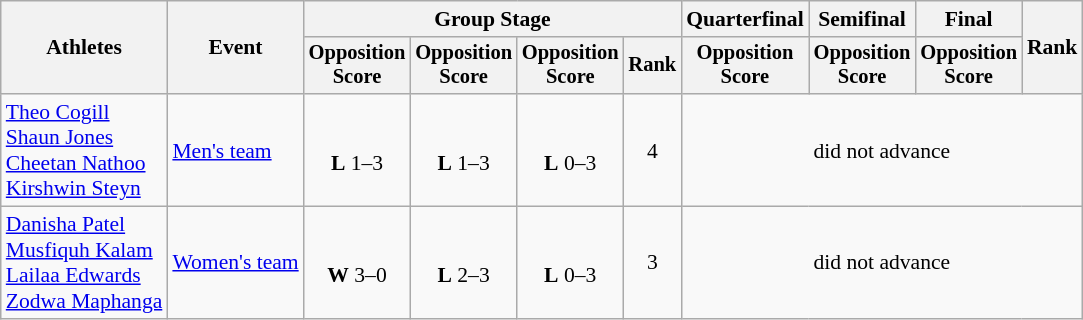<table class="wikitable" style="font-size:90%; text-align:center">
<tr>
<th rowspan=2>Athletes</th>
<th rowspan=2>Event</th>
<th colspan=4>Group Stage</th>
<th>Quarterfinal</th>
<th>Semifinal</th>
<th>Final</th>
<th rowspan=2>Rank</th>
</tr>
<tr style="font-size:95%">
<th>Opposition<br>Score</th>
<th>Opposition<br>Score</th>
<th>Opposition<br>Score</th>
<th>Rank</th>
<th>Opposition<br>Score</th>
<th>Opposition<br>Score</th>
<th>Opposition<br>Score</th>
</tr>
<tr>
<td align=left><a href='#'>Theo Cogill</a><br><a href='#'>Shaun Jones</a><br><a href='#'>Cheetan Nathoo</a><br><a href='#'>Kirshwin Steyn</a></td>
<td align=left><a href='#'>Men's team</a></td>
<td><br><strong>L</strong> 1–3</td>
<td><br><strong>L</strong> 1–3</td>
<td><br><strong>L</strong> 0–3</td>
<td>4</td>
<td colspan=4>did not advance</td>
</tr>
<tr>
<td align=left><a href='#'>Danisha Patel</a><br><a href='#'>Musfiquh Kalam</a><br><a href='#'>Lailaa Edwards</a><br><a href='#'>Zodwa Maphanga</a></td>
<td align=left><a href='#'>Women's team</a></td>
<td><br><strong>W</strong> 3–0</td>
<td><br><strong>L</strong> 2–3</td>
<td><br><strong>L</strong> 0–3</td>
<td>3</td>
<td colspan=4>did not advance</td>
</tr>
</table>
